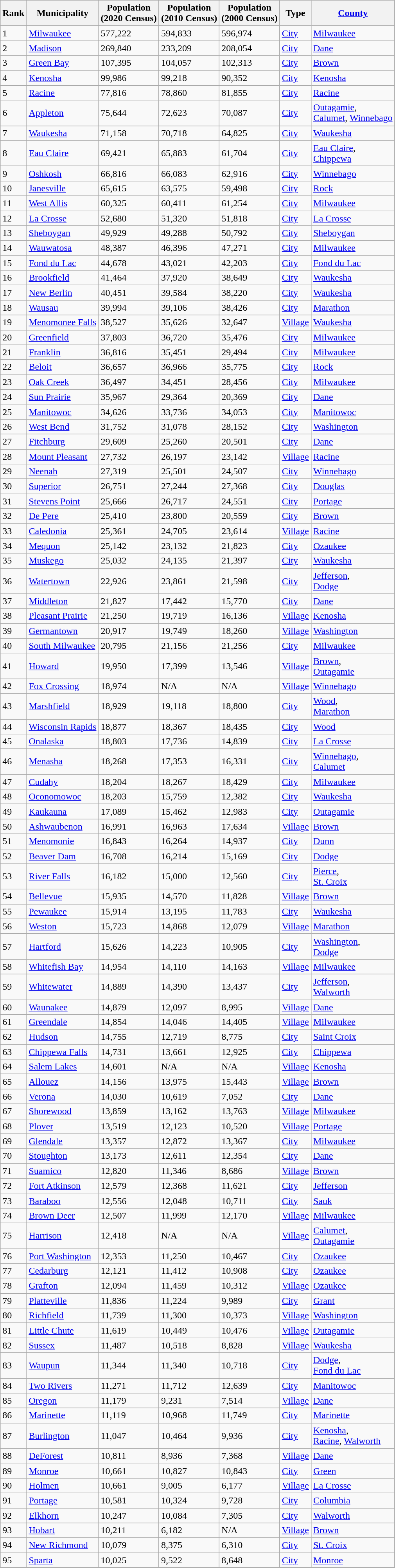<table class="wikitable sortable">
<tr>
<th>Rank</th>
<th>Municipality</th>
<th>Population<br>(2020 Census)</th>
<th>Population<br>(2010 Census)</th>
<th>Population<br>(2000 Census)</th>
<th>Type</th>
<th><a href='#'>County</a></th>
</tr>
<tr>
<td>1</td>
<td><a href='#'>Milwaukee</a></td>
<td>577,222</td>
<td>594,833</td>
<td>596,974</td>
<td><a href='#'>City</a></td>
<td><a href='#'>Milwaukee</a></td>
</tr>
<tr>
<td>2</td>
<td><a href='#'>Madison</a></td>
<td>269,840</td>
<td>233,209</td>
<td>208,054</td>
<td><a href='#'>City</a></td>
<td><a href='#'>Dane</a></td>
</tr>
<tr>
<td>3</td>
<td><a href='#'>Green Bay</a></td>
<td>107,395</td>
<td>104,057</td>
<td>102,313</td>
<td><a href='#'>City</a></td>
<td><a href='#'>Brown</a></td>
</tr>
<tr>
<td>4</td>
<td><a href='#'>Kenosha</a></td>
<td>99,986</td>
<td>99,218</td>
<td>90,352</td>
<td><a href='#'>City</a></td>
<td><a href='#'>Kenosha</a></td>
</tr>
<tr>
<td>5</td>
<td><a href='#'>Racine</a></td>
<td>77,816</td>
<td>78,860</td>
<td>81,855</td>
<td><a href='#'>City</a></td>
<td><a href='#'>Racine</a></td>
</tr>
<tr>
<td>6</td>
<td><a href='#'>Appleton</a></td>
<td>75,644</td>
<td>72,623</td>
<td>70,087</td>
<td><a href='#'>City</a></td>
<td><a href='#'>Outagamie</a>,<br><a href='#'>Calumet</a>, 
<a href='#'>Winnebago</a></td>
</tr>
<tr>
<td>7</td>
<td><a href='#'>Waukesha</a></td>
<td>71,158</td>
<td>70,718</td>
<td>64,825</td>
<td><a href='#'>City</a></td>
<td><a href='#'>Waukesha</a></td>
</tr>
<tr>
<td>8</td>
<td><a href='#'>Eau Claire</a></td>
<td>69,421</td>
<td>65,883</td>
<td>61,704</td>
<td><a href='#'>City</a></td>
<td><a href='#'>Eau Claire</a>,<br><a href='#'>Chippewa</a></td>
</tr>
<tr>
<td>9</td>
<td><a href='#'>Oshkosh</a></td>
<td>66,816</td>
<td>66,083</td>
<td>62,916</td>
<td><a href='#'>City</a></td>
<td><a href='#'>Winnebago</a></td>
</tr>
<tr>
<td>10</td>
<td><a href='#'>Janesville</a></td>
<td>65,615</td>
<td>63,575</td>
<td>59,498</td>
<td><a href='#'>City</a></td>
<td><a href='#'>Rock</a></td>
</tr>
<tr>
<td>11</td>
<td><a href='#'>West Allis</a></td>
<td>60,325</td>
<td>60,411</td>
<td>61,254</td>
<td><a href='#'>City</a></td>
<td><a href='#'>Milwaukee</a></td>
</tr>
<tr>
<td>12</td>
<td><a href='#'>La Crosse</a></td>
<td>52,680</td>
<td>51,320</td>
<td>51,818</td>
<td><a href='#'>City</a></td>
<td><a href='#'>La Crosse</a></td>
</tr>
<tr>
<td>13</td>
<td><a href='#'>Sheboygan</a></td>
<td>49,929</td>
<td>49,288</td>
<td>50,792</td>
<td><a href='#'>City</a></td>
<td><a href='#'>Sheboygan</a></td>
</tr>
<tr>
<td>14</td>
<td><a href='#'>Wauwatosa</a></td>
<td>48,387</td>
<td>46,396</td>
<td>47,271</td>
<td><a href='#'>City</a></td>
<td><a href='#'>Milwaukee</a></td>
</tr>
<tr>
<td>15</td>
<td><a href='#'>Fond du Lac</a></td>
<td>44,678</td>
<td>43,021</td>
<td>42,203</td>
<td><a href='#'>City</a></td>
<td><a href='#'>Fond du Lac</a></td>
</tr>
<tr>
<td>16</td>
<td><a href='#'>Brookfield</a></td>
<td>41,464</td>
<td>37,920</td>
<td>38,649</td>
<td><a href='#'>City</a></td>
<td><a href='#'>Waukesha</a></td>
</tr>
<tr>
<td>17</td>
<td><a href='#'>New Berlin</a></td>
<td>40,451</td>
<td>39,584</td>
<td>38,220</td>
<td><a href='#'>City</a></td>
<td><a href='#'>Waukesha</a></td>
</tr>
<tr>
<td>18</td>
<td><a href='#'>Wausau</a></td>
<td>39,994</td>
<td>39,106</td>
<td>38,426</td>
<td><a href='#'>City</a></td>
<td><a href='#'>Marathon</a></td>
</tr>
<tr>
<td>19</td>
<td><a href='#'>Menomonee Falls</a></td>
<td>38,527</td>
<td>35,626</td>
<td>32,647</td>
<td><a href='#'>Village</a></td>
<td><a href='#'>Waukesha</a></td>
</tr>
<tr>
<td>20</td>
<td><a href='#'>Greenfield</a></td>
<td>37,803</td>
<td>36,720</td>
<td>35,476</td>
<td><a href='#'>City</a></td>
<td><a href='#'>Milwaukee</a></td>
</tr>
<tr>
<td>21</td>
<td><a href='#'>Franklin</a></td>
<td>36,816</td>
<td>35,451</td>
<td>29,494</td>
<td><a href='#'>City</a></td>
<td><a href='#'>Milwaukee</a></td>
</tr>
<tr>
<td>22</td>
<td><a href='#'>Beloit</a></td>
<td>36,657</td>
<td>36,966</td>
<td>35,775</td>
<td><a href='#'>City</a></td>
<td><a href='#'>Rock</a></td>
</tr>
<tr>
<td>23</td>
<td><a href='#'>Oak Creek</a></td>
<td>36,497</td>
<td>34,451</td>
<td>28,456</td>
<td><a href='#'>City</a></td>
<td><a href='#'>Milwaukee</a></td>
</tr>
<tr>
<td>24</td>
<td><a href='#'>Sun Prairie</a></td>
<td>35,967</td>
<td>29,364</td>
<td>20,369</td>
<td><a href='#'>City</a></td>
<td><a href='#'>Dane</a></td>
</tr>
<tr>
<td>25</td>
<td><a href='#'>Manitowoc</a></td>
<td>34,626</td>
<td>33,736</td>
<td>34,053</td>
<td><a href='#'>City</a></td>
<td><a href='#'>Manitowoc</a></td>
</tr>
<tr>
<td>26</td>
<td><a href='#'>West Bend</a></td>
<td>31,752</td>
<td>31,078</td>
<td>28,152</td>
<td><a href='#'>City</a></td>
<td><a href='#'>Washington</a></td>
</tr>
<tr>
<td>27</td>
<td><a href='#'>Fitchburg</a></td>
<td>29,609</td>
<td>25,260</td>
<td>20,501</td>
<td><a href='#'>City</a></td>
<td><a href='#'>Dane</a></td>
</tr>
<tr>
<td>28</td>
<td><a href='#'>Mount Pleasant</a></td>
<td>27,732</td>
<td>26,197</td>
<td>23,142</td>
<td><a href='#'>Village</a></td>
<td><a href='#'>Racine</a></td>
</tr>
<tr>
<td>29</td>
<td><a href='#'>Neenah</a></td>
<td>27,319</td>
<td>25,501</td>
<td>24,507</td>
<td><a href='#'>City</a></td>
<td><a href='#'>Winnebago</a></td>
</tr>
<tr>
<td>30</td>
<td><a href='#'>Superior</a></td>
<td>26,751</td>
<td>27,244</td>
<td>27,368</td>
<td><a href='#'>City</a></td>
<td><a href='#'>Douglas</a></td>
</tr>
<tr>
<td>31</td>
<td><a href='#'>Stevens Point</a></td>
<td>25,666</td>
<td>26,717</td>
<td>24,551</td>
<td><a href='#'>City</a></td>
<td><a href='#'>Portage</a></td>
</tr>
<tr>
<td>32</td>
<td><a href='#'>De Pere</a></td>
<td>25,410</td>
<td>23,800</td>
<td>20,559</td>
<td><a href='#'>City</a></td>
<td><a href='#'>Brown</a></td>
</tr>
<tr>
<td>33</td>
<td><a href='#'>Caledonia</a></td>
<td>25,361</td>
<td>24,705</td>
<td>23,614</td>
<td><a href='#'>Village</a></td>
<td><a href='#'>Racine</a></td>
</tr>
<tr>
<td>34</td>
<td><a href='#'>Mequon</a></td>
<td>25,142</td>
<td>23,132</td>
<td>21,823</td>
<td><a href='#'>City</a></td>
<td><a href='#'>Ozaukee</a></td>
</tr>
<tr>
<td>35</td>
<td><a href='#'>Muskego</a></td>
<td>25,032</td>
<td>24,135</td>
<td>21,397</td>
<td><a href='#'>City</a></td>
<td><a href='#'>Waukesha</a></td>
</tr>
<tr>
<td>36</td>
<td><a href='#'>Watertown</a></td>
<td>22,926</td>
<td>23,861</td>
<td>21,598</td>
<td><a href='#'>City</a></td>
<td><a href='#'>Jefferson</a>,<br><a href='#'>Dodge</a></td>
</tr>
<tr>
<td>37</td>
<td><a href='#'>Middleton</a></td>
<td>21,827</td>
<td>17,442</td>
<td>15,770</td>
<td><a href='#'>City</a></td>
<td><a href='#'>Dane</a></td>
</tr>
<tr>
<td>38</td>
<td><a href='#'>Pleasant Prairie</a></td>
<td>21,250</td>
<td>19,719</td>
<td>16,136</td>
<td><a href='#'>Village</a></td>
<td><a href='#'>Kenosha</a></td>
</tr>
<tr>
<td>39</td>
<td><a href='#'>Germantown</a></td>
<td>20,917</td>
<td>19,749</td>
<td>18,260</td>
<td><a href='#'>Village</a></td>
<td><a href='#'>Washington</a></td>
</tr>
<tr>
<td>40</td>
<td><a href='#'>South Milwaukee</a></td>
<td>20,795</td>
<td>21,156</td>
<td>21,256</td>
<td><a href='#'>City</a></td>
<td><a href='#'>Milwaukee</a></td>
</tr>
<tr>
<td>41</td>
<td><a href='#'>Howard</a></td>
<td>19,950</td>
<td>17,399</td>
<td>13,546</td>
<td><a href='#'>Village</a></td>
<td><a href='#'>Brown</a>,<br><a href='#'>Outagamie</a></td>
</tr>
<tr>
<td>42</td>
<td><a href='#'>Fox Crossing</a></td>
<td>18,974</td>
<td>N/A</td>
<td>N/A</td>
<td><a href='#'>Village</a></td>
<td><a href='#'>Winnebago</a></td>
</tr>
<tr>
<td>43</td>
<td><a href='#'>Marshfield</a></td>
<td>18,929</td>
<td>19,118</td>
<td>18,800</td>
<td><a href='#'>City</a></td>
<td><a href='#'>Wood</a>,<br><a href='#'>Marathon</a></td>
</tr>
<tr>
<td>44</td>
<td><a href='#'>Wisconsin Rapids</a></td>
<td>18,877</td>
<td>18,367</td>
<td>18,435</td>
<td><a href='#'>City</a></td>
<td><a href='#'>Wood</a></td>
</tr>
<tr>
<td>45</td>
<td><a href='#'>Onalaska</a></td>
<td>18,803</td>
<td>17,736</td>
<td>14,839</td>
<td><a href='#'>City</a></td>
<td><a href='#'>La Crosse</a></td>
</tr>
<tr>
<td>46</td>
<td><a href='#'>Menasha</a></td>
<td>18,268</td>
<td>17,353</td>
<td>16,331</td>
<td><a href='#'>City</a></td>
<td><a href='#'>Winnebago</a>,<br><a href='#'>Calumet</a></td>
</tr>
<tr>
<td>47</td>
<td><a href='#'>Cudahy</a></td>
<td>18,204</td>
<td>18,267</td>
<td>18,429</td>
<td><a href='#'>City</a></td>
<td><a href='#'>Milwaukee</a></td>
</tr>
<tr>
<td>48</td>
<td><a href='#'>Oconomowoc</a></td>
<td>18,203</td>
<td>15,759</td>
<td>12,382</td>
<td><a href='#'>City</a></td>
<td><a href='#'>Waukesha</a></td>
</tr>
<tr>
<td>49</td>
<td><a href='#'>Kaukauna</a></td>
<td>17,089</td>
<td>15,462</td>
<td>12,983</td>
<td><a href='#'>City</a></td>
<td><a href='#'>Outagamie</a></td>
</tr>
<tr>
<td>50</td>
<td><a href='#'>Ashwaubenon</a></td>
<td>16,991</td>
<td>16,963</td>
<td>17,634</td>
<td><a href='#'>Village</a></td>
<td><a href='#'>Brown</a></td>
</tr>
<tr>
<td>51</td>
<td><a href='#'>Menomonie</a></td>
<td>16,843</td>
<td>16,264</td>
<td>14,937</td>
<td><a href='#'>City</a></td>
<td><a href='#'>Dunn</a></td>
</tr>
<tr>
<td>52</td>
<td><a href='#'>Beaver Dam</a></td>
<td>16,708</td>
<td>16,214</td>
<td>15,169</td>
<td><a href='#'>City</a></td>
<td><a href='#'>Dodge</a></td>
</tr>
<tr>
<td>53</td>
<td><a href='#'>River Falls</a></td>
<td>16,182</td>
<td>15,000</td>
<td>12,560</td>
<td><a href='#'>City</a></td>
<td><a href='#'>Pierce</a>,<br><a href='#'>St. Croix</a></td>
</tr>
<tr>
<td>54</td>
<td><a href='#'>Bellevue</a></td>
<td>15,935</td>
<td>14,570</td>
<td>11,828</td>
<td><a href='#'>Village</a></td>
<td><a href='#'>Brown</a></td>
</tr>
<tr>
<td>55</td>
<td><a href='#'>Pewaukee</a></td>
<td>15,914</td>
<td>13,195</td>
<td>11,783</td>
<td><a href='#'>City</a></td>
<td><a href='#'>Waukesha</a></td>
</tr>
<tr>
<td>56</td>
<td><a href='#'>Weston</a></td>
<td>15,723</td>
<td>14,868</td>
<td>12,079</td>
<td><a href='#'>Village</a></td>
<td><a href='#'>Marathon</a></td>
</tr>
<tr>
<td>57</td>
<td><a href='#'>Hartford</a></td>
<td>15,626</td>
<td>14,223</td>
<td>10,905</td>
<td><a href='#'>City</a></td>
<td><a href='#'>Washington</a>,<br><a href='#'>Dodge</a></td>
</tr>
<tr>
<td>58</td>
<td><a href='#'>Whitefish Bay</a></td>
<td>14,954</td>
<td>14,110</td>
<td>14,163</td>
<td><a href='#'>Village</a></td>
<td><a href='#'>Milwaukee</a></td>
</tr>
<tr>
<td>59</td>
<td><a href='#'>Whitewater</a></td>
<td>14,889</td>
<td>14,390</td>
<td>13,437</td>
<td><a href='#'>City</a></td>
<td><a href='#'>Jefferson</a>,<br><a href='#'>Walworth</a></td>
</tr>
<tr>
<td>60</td>
<td><a href='#'>Waunakee</a></td>
<td>14,879</td>
<td>12,097</td>
<td>8,995</td>
<td><a href='#'>Village</a></td>
<td><a href='#'>Dane</a></td>
</tr>
<tr>
<td>61</td>
<td><a href='#'>Greendale</a></td>
<td>14,854</td>
<td>14,046</td>
<td>14,405</td>
<td><a href='#'>Village</a></td>
<td><a href='#'>Milwaukee</a></td>
</tr>
<tr>
<td>62</td>
<td><a href='#'>Hudson</a></td>
<td>14,755</td>
<td>12,719</td>
<td>8,775</td>
<td><a href='#'>City</a></td>
<td><a href='#'>Saint Croix</a></td>
</tr>
<tr>
<td>63</td>
<td><a href='#'>Chippewa Falls</a></td>
<td>14,731</td>
<td>13,661</td>
<td>12,925</td>
<td><a href='#'>City</a></td>
<td><a href='#'>Chippewa</a></td>
</tr>
<tr>
<td>64</td>
<td><a href='#'>Salem Lakes</a></td>
<td>14,601</td>
<td>N/A</td>
<td>N/A</td>
<td><a href='#'>Village</a></td>
<td><a href='#'>Kenosha</a></td>
</tr>
<tr>
<td>65</td>
<td><a href='#'>Allouez</a></td>
<td>14,156</td>
<td>13,975</td>
<td>15,443</td>
<td><a href='#'>Village</a></td>
<td><a href='#'>Brown</a></td>
</tr>
<tr>
<td>66</td>
<td><a href='#'>Verona</a></td>
<td>14,030</td>
<td>10,619</td>
<td>7,052</td>
<td><a href='#'>City</a></td>
<td><a href='#'>Dane</a></td>
</tr>
<tr>
<td>67</td>
<td><a href='#'>Shorewood</a></td>
<td>13,859</td>
<td>13,162</td>
<td>13,763</td>
<td><a href='#'>Village</a></td>
<td><a href='#'>Milwaukee</a></td>
</tr>
<tr>
<td>68</td>
<td><a href='#'>Plover</a></td>
<td>13,519</td>
<td>12,123</td>
<td>10,520</td>
<td><a href='#'>Village</a></td>
<td><a href='#'>Portage</a></td>
</tr>
<tr>
<td>69</td>
<td><a href='#'>Glendale</a></td>
<td>13,357</td>
<td>12,872</td>
<td>13,367</td>
<td><a href='#'>City</a></td>
<td><a href='#'>Milwaukee</a></td>
</tr>
<tr>
<td>70</td>
<td><a href='#'>Stoughton</a></td>
<td>13,173</td>
<td>12,611</td>
<td>12,354</td>
<td><a href='#'>City</a></td>
<td><a href='#'>Dane</a></td>
</tr>
<tr>
<td>71</td>
<td><a href='#'>Suamico</a></td>
<td>12,820</td>
<td>11,346</td>
<td>8,686</td>
<td><a href='#'>Village</a></td>
<td><a href='#'>Brown</a></td>
</tr>
<tr>
<td>72</td>
<td><a href='#'>Fort Atkinson</a></td>
<td>12,579</td>
<td>12,368</td>
<td>11,621</td>
<td><a href='#'>City</a></td>
<td><a href='#'>Jefferson</a></td>
</tr>
<tr>
<td>73</td>
<td><a href='#'>Baraboo</a></td>
<td>12,556</td>
<td>12,048</td>
<td>10,711</td>
<td><a href='#'>City</a></td>
<td><a href='#'>Sauk</a></td>
</tr>
<tr>
<td>74</td>
<td><a href='#'>Brown Deer</a></td>
<td>12,507</td>
<td>11,999</td>
<td>12,170</td>
<td><a href='#'>Village</a></td>
<td><a href='#'>Milwaukee</a></td>
</tr>
<tr>
<td>75</td>
<td><a href='#'>Harrison</a></td>
<td>12,418</td>
<td>N/A</td>
<td>N/A</td>
<td><a href='#'>Village</a></td>
<td><a href='#'>Calumet</a>,<br><a href='#'>Outagamie</a></td>
</tr>
<tr>
<td>76</td>
<td><a href='#'>Port Washington</a></td>
<td>12,353</td>
<td>11,250</td>
<td>10,467</td>
<td><a href='#'>City</a></td>
<td><a href='#'>Ozaukee</a></td>
</tr>
<tr>
<td>77</td>
<td><a href='#'>Cedarburg</a></td>
<td>12,121</td>
<td>11,412</td>
<td>10,908</td>
<td><a href='#'>City</a></td>
<td><a href='#'>Ozaukee</a></td>
</tr>
<tr>
<td>78</td>
<td><a href='#'>Grafton</a></td>
<td>12,094</td>
<td>11,459</td>
<td>10,312</td>
<td><a href='#'>Village</a></td>
<td><a href='#'>Ozaukee</a></td>
</tr>
<tr>
<td>79</td>
<td><a href='#'>Platteville</a></td>
<td>11,836</td>
<td>11,224</td>
<td>9,989</td>
<td><a href='#'>City</a></td>
<td><a href='#'>Grant</a></td>
</tr>
<tr>
<td>80</td>
<td><a href='#'>Richfield</a></td>
<td>11,739</td>
<td>11,300</td>
<td>10,373</td>
<td><a href='#'>Village</a></td>
<td><a href='#'>Washington</a></td>
</tr>
<tr>
<td>81</td>
<td><a href='#'>Little Chute</a></td>
<td>11,619</td>
<td>10,449</td>
<td>10,476</td>
<td><a href='#'>Village</a></td>
<td><a href='#'>Outagamie</a></td>
</tr>
<tr>
<td>82</td>
<td><a href='#'>Sussex</a></td>
<td>11,487</td>
<td>10,518</td>
<td>8,828</td>
<td><a href='#'>Village</a></td>
<td><a href='#'>Waukesha</a></td>
</tr>
<tr>
<td>83</td>
<td><a href='#'>Waupun</a></td>
<td>11,344</td>
<td>11,340</td>
<td>10,718</td>
<td><a href='#'>City</a></td>
<td><a href='#'>Dodge</a>,<br><a href='#'>Fond du Lac</a></td>
</tr>
<tr>
<td>84</td>
<td><a href='#'>Two Rivers</a></td>
<td>11,271</td>
<td>11,712</td>
<td>12,639</td>
<td><a href='#'>City</a></td>
<td><a href='#'>Manitowoc</a></td>
</tr>
<tr>
<td>85</td>
<td><a href='#'>Oregon</a></td>
<td>11,179</td>
<td>9,231</td>
<td>7,514</td>
<td><a href='#'>Village</a></td>
<td><a href='#'>Dane</a></td>
</tr>
<tr>
<td>86</td>
<td><a href='#'>Marinette</a></td>
<td>11,119</td>
<td>10,968</td>
<td>11,749</td>
<td><a href='#'>City</a></td>
<td><a href='#'>Marinette</a></td>
</tr>
<tr>
<td>87</td>
<td><a href='#'>Burlington</a></td>
<td>11,047</td>
<td>10,464</td>
<td>9,936</td>
<td><a href='#'>City</a></td>
<td><a href='#'>Kenosha</a>,<br> <a href='#'>Racine</a>, <a href='#'>Walworth</a></td>
</tr>
<tr>
<td>88</td>
<td><a href='#'>DeForest</a></td>
<td>10,811</td>
<td>8,936</td>
<td>7,368</td>
<td><a href='#'>Village</a></td>
<td><a href='#'>Dane</a></td>
</tr>
<tr>
<td>89</td>
<td><a href='#'>Monroe</a></td>
<td>10,661</td>
<td>10,827</td>
<td>10,843</td>
<td><a href='#'>City</a></td>
<td><a href='#'>Green</a></td>
</tr>
<tr>
<td>90</td>
<td><a href='#'>Holmen</a></td>
<td>10,661</td>
<td>9,005</td>
<td>6,177</td>
<td><a href='#'>Village</a></td>
<td><a href='#'>La Crosse</a></td>
</tr>
<tr>
<td>91</td>
<td><a href='#'>Portage</a></td>
<td>10,581</td>
<td>10,324</td>
<td>9,728</td>
<td><a href='#'>City</a></td>
<td><a href='#'>Columbia</a></td>
</tr>
<tr>
<td>92</td>
<td><a href='#'>Elkhorn</a></td>
<td>10,247</td>
<td>10,084</td>
<td>7,305</td>
<td><a href='#'>City</a></td>
<td><a href='#'>Walworth</a></td>
</tr>
<tr>
<td>93</td>
<td><a href='#'>Hobart</a></td>
<td>10,211</td>
<td>6,182</td>
<td>N/A</td>
<td><a href='#'>Village</a></td>
<td><a href='#'>Brown</a></td>
</tr>
<tr>
<td>94</td>
<td><a href='#'>New Richmond</a></td>
<td>10,079</td>
<td>8,375</td>
<td>6,310</td>
<td><a href='#'>City</a></td>
<td><a href='#'>St. Croix</a></td>
</tr>
<tr>
<td>95</td>
<td><a href='#'>Sparta</a></td>
<td>10,025</td>
<td>9,522</td>
<td>8,648</td>
<td><a href='#'>City</a></td>
<td><a href='#'>Monroe</a></td>
</tr>
<tr>
</tr>
</table>
